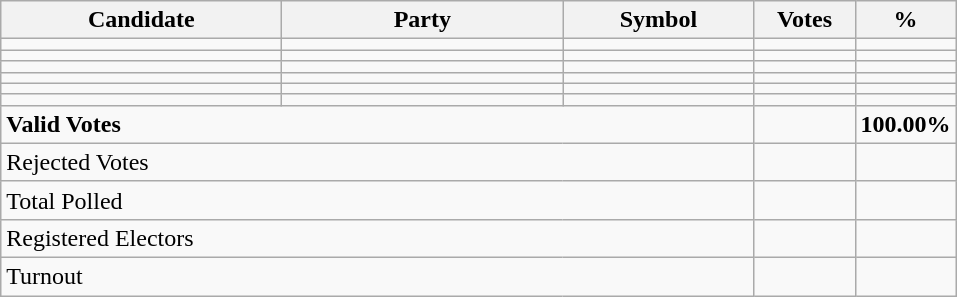<table class="wikitable" border="1" style="text-align:right;">
<tr>
<th align=left width="180">Candidate</th>
<th align=left width="180">Party</th>
<th align=left width="120">Symbol</th>
<th align=left width="60">Votes</th>
<th align=left width="60">%</th>
</tr>
<tr>
<td align=left></td>
<td align=left></td>
<td></td>
<td></td>
<td></td>
</tr>
<tr>
<td align=left></td>
<td align=left></td>
<td></td>
<td></td>
<td></td>
</tr>
<tr>
<td align=left></td>
<td align=left></td>
<td></td>
<td></td>
<td></td>
</tr>
<tr>
<td align=left></td>
<td align=left></td>
<td></td>
<td></td>
<td></td>
</tr>
<tr>
<td align=left></td>
<td align=left></td>
<td></td>
<td></td>
<td></td>
</tr>
<tr>
<td align=left></td>
<td align=left></td>
<td></td>
<td></td>
<td></td>
</tr>
<tr>
<td align=left colspan=3><strong>Valid Votes</strong></td>
<td><strong> </strong></td>
<td><strong>100.00%</strong></td>
</tr>
<tr>
<td align=left colspan=3>Rejected Votes</td>
<td></td>
<td></td>
</tr>
<tr>
<td align=left colspan=3>Total Polled</td>
<td></td>
<td></td>
</tr>
<tr>
<td align=left colspan=3>Registered Electors</td>
<td></td>
<td></td>
</tr>
<tr>
<td align=left colspan=3>Turnout</td>
<td></td>
</tr>
</table>
